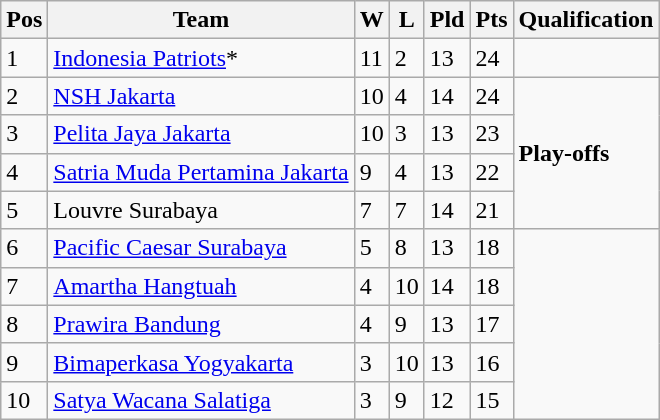<table class="wikitable">
<tr>
<th>Pos</th>
<th>Team</th>
<th>W</th>
<th>L</th>
<th>Pld</th>
<th>Pts</th>
<th>Qualification</th>
</tr>
<tr>
<td>1</td>
<td><a href='#'>Indonesia Patriots</a>*</td>
<td>11</td>
<td>2</td>
<td>13</td>
<td>24</td>
<td></td>
</tr>
<tr>
<td>2</td>
<td><a href='#'>NSH Jakarta</a></td>
<td>10</td>
<td>4</td>
<td>14</td>
<td>24</td>
<td rowspan="4"><strong>Play-offs</strong></td>
</tr>
<tr>
<td>3</td>
<td><a href='#'>Pelita Jaya Jakarta</a></td>
<td>10</td>
<td>3</td>
<td>13</td>
<td>23</td>
</tr>
<tr>
<td>4</td>
<td><a href='#'>Satria Muda Pertamina Jakarta</a></td>
<td>9</td>
<td>4</td>
<td>13</td>
<td>22</td>
</tr>
<tr>
<td>5</td>
<td>Louvre Surabaya</td>
<td>7</td>
<td>7</td>
<td>14</td>
<td>21</td>
</tr>
<tr>
<td>6</td>
<td><a href='#'>Pacific Caesar Surabaya</a></td>
<td>5</td>
<td>8</td>
<td>13</td>
<td>18</td>
<td rowspan="5"></td>
</tr>
<tr>
<td>7</td>
<td><a href='#'>Amartha Hangtuah</a></td>
<td>4</td>
<td>10</td>
<td>14</td>
<td>18</td>
</tr>
<tr>
<td>8</td>
<td><a href='#'>Prawira Bandung</a></td>
<td>4</td>
<td>9</td>
<td>13</td>
<td>17</td>
</tr>
<tr>
<td>9</td>
<td><a href='#'>Bimaperkasa Yogyakarta</a></td>
<td>3</td>
<td>10</td>
<td>13</td>
<td>16</td>
</tr>
<tr>
<td>10</td>
<td><a href='#'>Satya Wacana Salatiga</a></td>
<td>3</td>
<td>9</td>
<td>12</td>
<td>15</td>
</tr>
</table>
